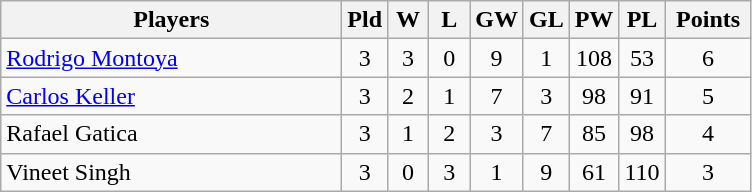<table class=wikitable style="text-align:center">
<tr>
<th width=220>Players</th>
<th width=20>Pld</th>
<th width=20>W</th>
<th width=20>L</th>
<th width=20>GW</th>
<th width=20>GL</th>
<th width=20>PW</th>
<th width=20>PL</th>
<th width=50>Points</th>
</tr>
<tr>
<td align=left> <a href='#'>Rodrigo Montoya</a></td>
<td>3</td>
<td>3</td>
<td>0</td>
<td>9</td>
<td>1</td>
<td>108</td>
<td>53</td>
<td>6</td>
</tr>
<tr>
<td align=left> <a href='#'>Carlos Keller</a></td>
<td>3</td>
<td>2</td>
<td>1</td>
<td>7</td>
<td>3</td>
<td>98</td>
<td>91</td>
<td>5</td>
</tr>
<tr>
<td align=left> Rafael Gatica</td>
<td>3</td>
<td>1</td>
<td>2</td>
<td>3</td>
<td>7</td>
<td>85</td>
<td>98</td>
<td>4</td>
</tr>
<tr>
<td align=left> Vineet Singh</td>
<td>3</td>
<td>0</td>
<td>3</td>
<td>1</td>
<td>9</td>
<td>61</td>
<td>110</td>
<td>3</td>
</tr>
</table>
